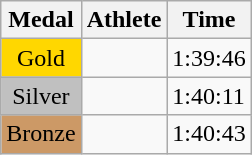<table class="wikitable">
<tr>
<th>Medal</th>
<th>Athlete</th>
<th>Time</th>
</tr>
<tr>
<td style="text-align:center;background-color:gold;">Gold</td>
<td></td>
<td>1:39:46</td>
</tr>
<tr>
<td style="text-align:center;background-color:silver;">Silver</td>
<td></td>
<td>1:40:11</td>
</tr>
<tr>
<td style="text-align:center;background-color:#CC9966;">Bronze</td>
<td></td>
<td>1:40:43</td>
</tr>
</table>
